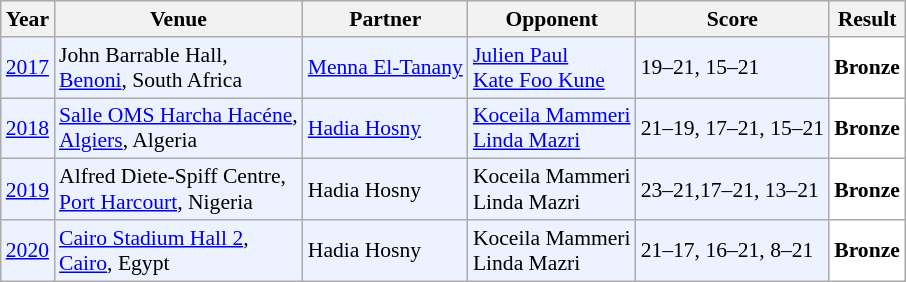<table class="sortable wikitable" style="font-size: 90%;">
<tr>
<th>Year</th>
<th>Venue</th>
<th>Partner</th>
<th>Opponent</th>
<th>Score</th>
<th>Result</th>
</tr>
<tr style="background:#ECF2FF">
<td align="center"><a href='#'>2017</a></td>
<td align="left">John Barrable Hall,<br><a href='#'>Benoni</a>, South Africa</td>
<td align="left"> <a href='#'>Menna El-Tanany</a></td>
<td align="left"> <a href='#'>Julien Paul</a><br> <a href='#'>Kate Foo Kune</a></td>
<td align="left">19–21, 15–21</td>
<td style="text-align:left; background:white"> <strong>Bronze</strong></td>
</tr>
<tr style="background:#ECF2FF">
<td align="center"><a href='#'>2018</a></td>
<td align="left"><a href='#'>Salle OMS Harcha Hacéne</a>,<br><a href='#'>Algiers</a>, Algeria</td>
<td align="left"> <a href='#'>Hadia Hosny</a></td>
<td align="left"> <a href='#'>Koceila Mammeri</a><br> <a href='#'>Linda Mazri</a></td>
<td align="left">21–19, 17–21, 15–21</td>
<td style="text-align:left; background:white"> <strong>Bronze</strong></td>
</tr>
<tr style="background:#ECF2FF">
<td align="center"><a href='#'>2019</a></td>
<td align="left">Alfred Diete-Spiff Centre,<br><a href='#'>Port Harcourt</a>, Nigeria</td>
<td align="left"> Hadia Hosny</td>
<td align="left"> Koceila Mammeri<br> Linda Mazri</td>
<td align="left">23–21,17–21, 13–21</td>
<td style="text-align:left; background:white"> <strong>Bronze</strong></td>
</tr>
<tr style="background:#ECF2FF">
<td align="center"><a href='#'>2020</a></td>
<td align="left"><a href='#'>Cairo Stadium Hall 2</a>,<br><a href='#'>Cairo</a>, Egypt</td>
<td align="left"> Hadia Hosny</td>
<td align="left"> Koceila Mammeri<br> Linda Mazri</td>
<td align="left">21–17, 16–21, 8–21</td>
<td style="text-align:left; background:white"> <strong>Bronze</strong></td>
</tr>
</table>
